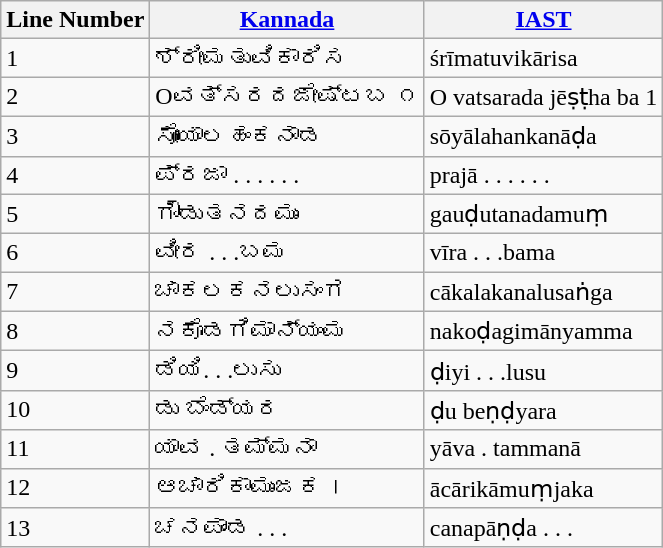<table class="wikitable">
<tr>
<th>Line Number</th>
<th><a href='#'>Kannada</a></th>
<th><a href='#'>IAST</a></th>
</tr>
<tr>
<td>1</td>
<td>ಶ್ರೀಮತುವಿಕಾರಿಸ</td>
<td>śrīmatuvikārisa</td>
</tr>
<tr>
<td>2</td>
<td>Oವತ್ಸರದಜೇಷ್ಟಬ ೧</td>
<td>O vatsarada jēṣṭha ba 1</td>
</tr>
<tr>
<td>3</td>
<td>ಸೋಯಾಲಹಂಕನಾಡ</td>
<td>sōyālahankanāḍa</td>
</tr>
<tr>
<td>4</td>
<td>ಪ್ರಜಾ . . . . . .</td>
<td>prajā . . . . . .</td>
</tr>
<tr>
<td>5</td>
<td>ಗೌಡುತನದಮುಂ</td>
<td>gauḍutanadamuṃ</td>
</tr>
<tr>
<td>6</td>
<td>ವೀರ . . .ಬಮ</td>
<td>vīra . . .bama</td>
</tr>
<tr>
<td>7</td>
<td>ಚಾಕಲಕನಲುಸಂಗ</td>
<td>cākalakanalusaṅga</td>
</tr>
<tr>
<td>8</td>
<td>ನಕೊಡಗಿಮಾನ್ಯಂಮ</td>
<td>nakoḍagimānyamma</td>
</tr>
<tr>
<td>9</td>
<td>ಡಿಯಿ. . .ಲುಸು</td>
<td>ḍiyi . . .lusu</td>
</tr>
<tr>
<td>10</td>
<td>ಡು ಬೆಂಡ್ಯರ</td>
<td>ḍu beṇḍyara</td>
</tr>
<tr>
<td>11</td>
<td>ಯಾವ . ತಮ್ಮನಾ</td>
<td>yāva . tammanā</td>
</tr>
<tr>
<td>12</td>
<td>ಆಚಾರಿಕಾಮುಂಜಕ।</td>
<td>ācārikāmuṃjaka</td>
</tr>
<tr>
<td>13</td>
<td>ಚನಪಾಂಡ . . .</td>
<td>canapāṇḍa . . .</td>
</tr>
</table>
